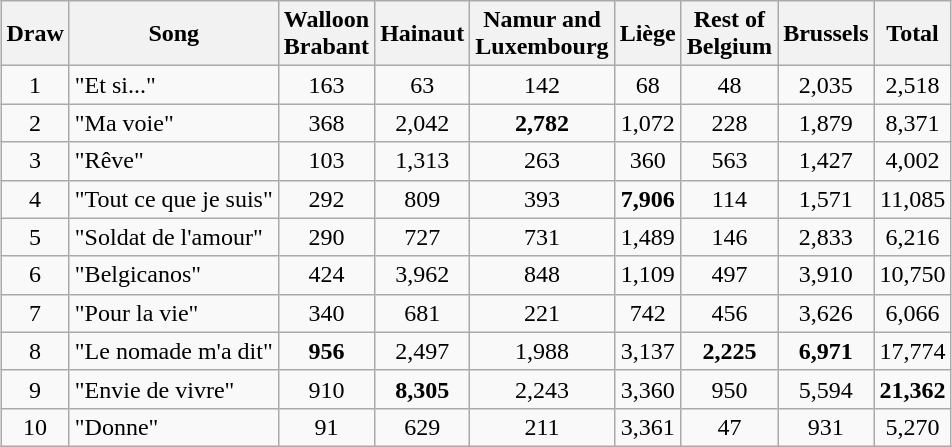<table class="wikitable" style="margin: 1em auto 1em auto; text-align:center;">
<tr>
<th>Draw</th>
<th>Song</th>
<th>Walloon<br>Brabant</th>
<th>Hainaut</th>
<th>Namur and<br>Luxembourg</th>
<th>Liège</th>
<th>Rest of<br>Belgium</th>
<th>Brussels</th>
<th>Total</th>
</tr>
<tr --->
<td>1</td>
<td align="left">"Et si..."</td>
<td>163</td>
<td>63</td>
<td>142</td>
<td>68</td>
<td>48</td>
<td>2,035</td>
<td>2,518</td>
</tr>
<tr --->
<td>2</td>
<td align="left">"Ma voie"</td>
<td>368</td>
<td>2,042</td>
<td><strong>2,782</strong></td>
<td>1,072</td>
<td>228</td>
<td>1,879</td>
<td>8,371</td>
</tr>
<tr --->
<td>3</td>
<td align="left">"Rêve"</td>
<td>103</td>
<td>1,313</td>
<td>263</td>
<td>360</td>
<td>563</td>
<td>1,427</td>
<td>4,002</td>
</tr>
<tr --->
<td>4</td>
<td align="left">"Tout ce que je suis"</td>
<td>292</td>
<td>809</td>
<td>393</td>
<td><strong>7,906</strong></td>
<td>114</td>
<td>1,571</td>
<td>11,085</td>
</tr>
<tr --->
<td>5</td>
<td align="left">"Soldat de l'amour"</td>
<td>290</td>
<td>727</td>
<td>731</td>
<td>1,489</td>
<td>146</td>
<td>2,833</td>
<td>6,216</td>
</tr>
<tr --->
<td>6</td>
<td align="left">"Belgicanos"</td>
<td>424</td>
<td>3,962</td>
<td>848</td>
<td>1,109</td>
<td>497</td>
<td>3,910</td>
<td>10,750</td>
</tr>
<tr --->
<td>7</td>
<td align="left">"Pour la vie"</td>
<td>340</td>
<td>681</td>
<td>221</td>
<td>742</td>
<td>456</td>
<td>3,626</td>
<td>6,066</td>
</tr>
<tr --->
<td>8</td>
<td align="left">"Le nomade m'a dit"</td>
<td><strong>956</strong></td>
<td>2,497</td>
<td>1,988</td>
<td>3,137</td>
<td><strong>2,225</strong></td>
<td><strong>6,971</strong></td>
<td>17,774</td>
</tr>
<tr --->
<td>9</td>
<td align="left">"Envie de vivre"</td>
<td>910</td>
<td><strong>8,305</strong></td>
<td>2,243</td>
<td>3,360</td>
<td>950</td>
<td>5,594</td>
<td><strong>21,362</strong></td>
</tr>
<tr --->
<td>10</td>
<td align="left">"Donne"</td>
<td>91</td>
<td>629</td>
<td>211</td>
<td>3,361</td>
<td>47</td>
<td>931</td>
<td>5,270</td>
</tr>
</table>
